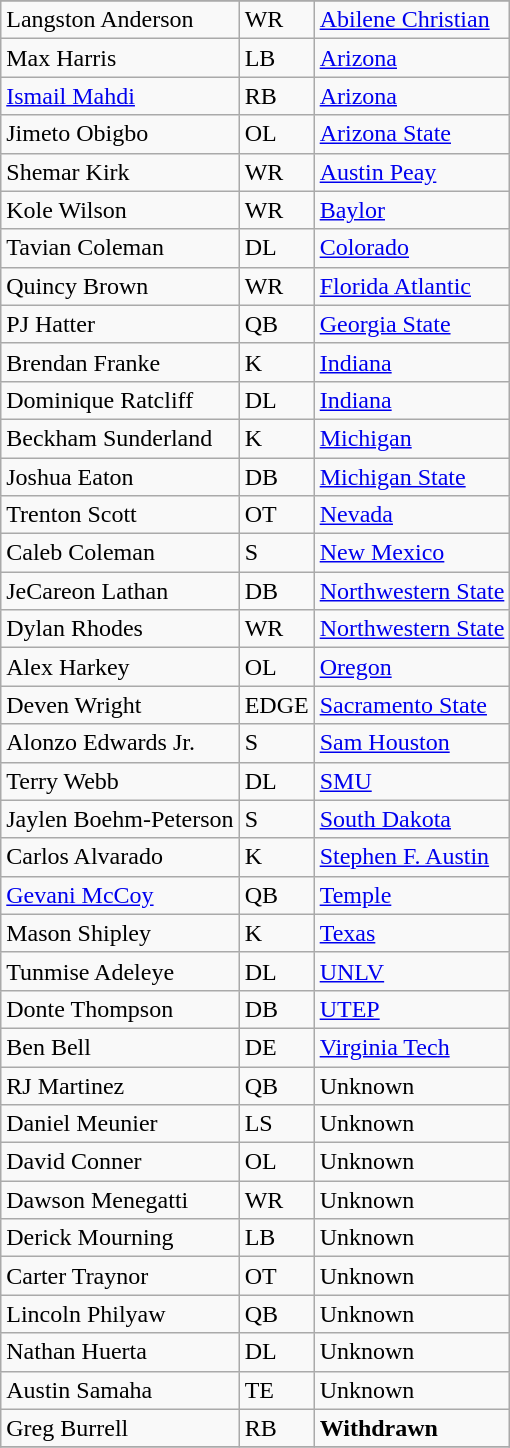<table class="wikitable sortable">
<tr>
</tr>
<tr>
<td>Langston Anderson</td>
<td>WR</td>
<td><a href='#'>Abilene Christian</a></td>
</tr>
<tr>
<td>Max Harris</td>
<td>LB</td>
<td><a href='#'>Arizona</a></td>
</tr>
<tr>
<td><a href='#'>Ismail Mahdi</a></td>
<td>RB</td>
<td><a href='#'>Arizona</a></td>
</tr>
<tr>
<td>Jimeto Obigbo</td>
<td>OL</td>
<td><a href='#'>Arizona State</a></td>
</tr>
<tr>
<td>Shemar Kirk</td>
<td>WR</td>
<td><a href='#'>Austin Peay</a></td>
</tr>
<tr>
<td>Kole Wilson</td>
<td>WR</td>
<td><a href='#'>Baylor</a></td>
</tr>
<tr>
<td>Tavian Coleman</td>
<td>DL</td>
<td><a href='#'>Colorado</a></td>
</tr>
<tr>
<td>Quincy Brown</td>
<td>WR</td>
<td><a href='#'>Florida Atlantic</a></td>
</tr>
<tr>
<td>PJ Hatter</td>
<td>QB</td>
<td><a href='#'>Georgia State</a></td>
</tr>
<tr>
<td>Brendan Franke</td>
<td>K</td>
<td><a href='#'>Indiana</a></td>
</tr>
<tr>
<td>Dominique Ratcliff</td>
<td>DL</td>
<td><a href='#'>Indiana</a></td>
</tr>
<tr>
<td>Beckham Sunderland</td>
<td>K</td>
<td><a href='#'>Michigan</a></td>
</tr>
<tr>
<td>Joshua Eaton</td>
<td>DB</td>
<td><a href='#'>Michigan State</a></td>
</tr>
<tr>
<td>Trenton Scott</td>
<td>OT</td>
<td><a href='#'>Nevada</a></td>
</tr>
<tr>
<td>Caleb Coleman</td>
<td>S</td>
<td><a href='#'>New Mexico</a></td>
</tr>
<tr>
<td>JeCareon Lathan</td>
<td>DB</td>
<td><a href='#'>Northwestern State</a></td>
</tr>
<tr>
<td>Dylan Rhodes</td>
<td>WR</td>
<td><a href='#'>Northwestern State</a></td>
</tr>
<tr>
<td>Alex Harkey</td>
<td>OL</td>
<td><a href='#'>Oregon</a></td>
</tr>
<tr>
<td>Deven Wright</td>
<td>EDGE</td>
<td><a href='#'>Sacramento State</a></td>
</tr>
<tr>
<td>Alonzo Edwards Jr.</td>
<td>S</td>
<td><a href='#'>Sam Houston</a></td>
</tr>
<tr>
<td>Terry Webb</td>
<td>DL</td>
<td><a href='#'>SMU</a></td>
</tr>
<tr>
<td>Jaylen Boehm-Peterson</td>
<td>S</td>
<td><a href='#'>South Dakota</a></td>
</tr>
<tr>
<td>Carlos Alvarado</td>
<td>K</td>
<td><a href='#'>Stephen F. Austin</a></td>
</tr>
<tr>
<td><a href='#'>Gevani McCoy</a></td>
<td>QB</td>
<td><a href='#'>Temple</a></td>
</tr>
<tr>
<td>Mason Shipley</td>
<td>K</td>
<td><a href='#'>Texas</a></td>
</tr>
<tr>
<td>Tunmise Adeleye</td>
<td>DL</td>
<td><a href='#'>UNLV</a></td>
</tr>
<tr>
<td>Donte Thompson</td>
<td>DB</td>
<td><a href='#'>UTEP</a></td>
</tr>
<tr>
<td>Ben Bell</td>
<td>DE</td>
<td><a href='#'>Virginia Tech</a></td>
</tr>
<tr>
<td>RJ Martinez</td>
<td>QB</td>
<td>Unknown</td>
</tr>
<tr>
<td>Daniel Meunier</td>
<td>LS</td>
<td>Unknown</td>
</tr>
<tr>
<td>David Conner</td>
<td>OL</td>
<td>Unknown</td>
</tr>
<tr>
<td>Dawson Menegatti</td>
<td>WR</td>
<td>Unknown</td>
</tr>
<tr>
<td>Derick Mourning</td>
<td>LB</td>
<td>Unknown</td>
</tr>
<tr>
<td>Carter Traynor</td>
<td>OT</td>
<td>Unknown</td>
</tr>
<tr>
<td>Lincoln Philyaw</td>
<td>QB</td>
<td>Unknown</td>
</tr>
<tr>
<td>Nathan Huerta</td>
<td>DL</td>
<td>Unknown</td>
</tr>
<tr>
<td>Austin Samaha</td>
<td>TE</td>
<td>Unknown</td>
</tr>
<tr>
<td>Greg Burrell</td>
<td>RB</td>
<td><strong>Withdrawn</strong></td>
</tr>
<tr>
</tr>
</table>
